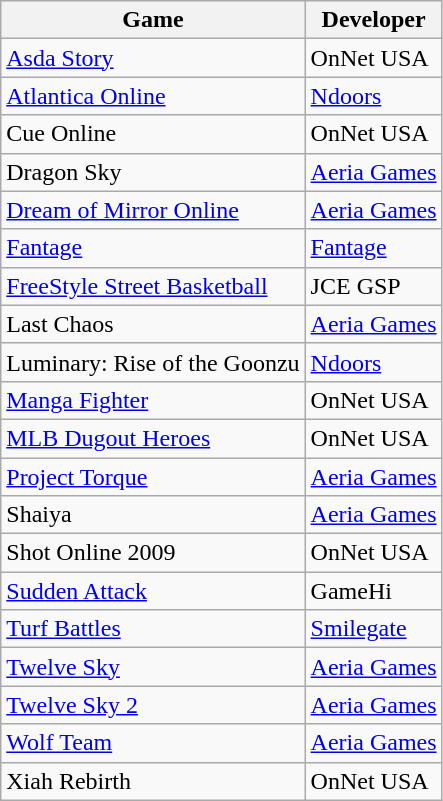<table class="wikitable" border="1">
<tr>
<th>Game</th>
<th>Developer</th>
</tr>
<tr>
<td><a href='#'>Asda Story</a></td>
<td>OnNet USA</td>
</tr>
<tr>
<td><a href='#'>Atlantica Online</a></td>
<td><a href='#'>Ndoors</a></td>
</tr>
<tr>
<td>Cue Online</td>
<td>OnNet USA</td>
</tr>
<tr>
<td>Dragon Sky</td>
<td><a href='#'>Aeria Games</a></td>
</tr>
<tr>
<td><a href='#'>Dream of Mirror Online</a></td>
<td><a href='#'>Aeria Games</a></td>
</tr>
<tr>
<td><a href='#'>Fantage</a></td>
<td><a href='#'>Fantage</a></td>
</tr>
<tr>
<td><a href='#'>FreeStyle Street Basketball</a></td>
<td>JCE GSP</td>
</tr>
<tr>
<td>Last Chaos</td>
<td><a href='#'>Aeria Games</a></td>
</tr>
<tr>
<td>Luminary: Rise of the Goonzu</td>
<td><a href='#'>Ndoors</a></td>
</tr>
<tr>
<td><a href='#'>Manga Fighter</a></td>
<td>OnNet USA</td>
</tr>
<tr>
<td><a href='#'>MLB Dugout Heroes</a></td>
<td>OnNet USA</td>
</tr>
<tr>
<td><a href='#'>Project Torque</a></td>
<td><a href='#'>Aeria Games</a></td>
</tr>
<tr>
<td>Shaiya</td>
<td><a href='#'>Aeria Games</a></td>
</tr>
<tr>
<td>Shot Online 2009</td>
<td>OnNet USA</td>
</tr>
<tr>
<td><a href='#'>Sudden Attack</a></td>
<td>GameHi</td>
</tr>
<tr>
<td><a href='#'>Turf Battles</a></td>
<td><a href='#'>Smilegate</a></td>
</tr>
<tr>
<td><a href='#'>Twelve Sky</a></td>
<td><a href='#'>Aeria Games</a></td>
</tr>
<tr>
<td><a href='#'>Twelve Sky 2</a></td>
<td><a href='#'>Aeria Games</a></td>
</tr>
<tr>
<td><a href='#'>Wolf Team</a></td>
<td><a href='#'>Aeria Games</a></td>
</tr>
<tr>
<td>Xiah Rebirth</td>
<td>OnNet USA</td>
</tr>
</table>
